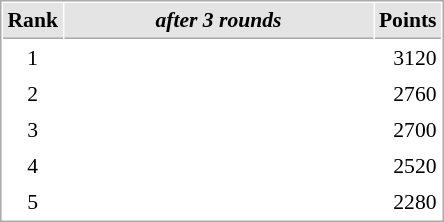<table cellspacing="1" cellpadding="3" style="border:1px solid #aaa; font-size:90%;">
<tr style="background:#e4e4e4;">
<th style="border-bottom:1px solid #aaa; width:10px;">Rank</th>
<th style="border-bottom:1px solid #aaa; width:200px; white-space:nowrap;"><em>after 3 rounds</em></th>
<th style="border-bottom:1px solid #aaa; width:20px;">Points</th>
</tr>
<tr>
<td align=center>1</td>
<td></td>
<td align=right>3120</td>
</tr>
<tr>
<td align=center>2</td>
<td></td>
<td align=right>2760</td>
</tr>
<tr>
<td align=center>3</td>
<td></td>
<td align=right>2700</td>
</tr>
<tr>
<td align=center>4</td>
<td></td>
<td align=right>2520</td>
</tr>
<tr>
<td align=center>5</td>
<td></td>
<td align=right>2280</td>
</tr>
</table>
